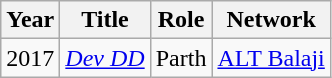<table class="wikitable sortable">
<tr>
<th>Year</th>
<th>Title</th>
<th>Role</th>
<th>Network</th>
</tr>
<tr>
<td>2017</td>
<td><em><a href='#'>Dev DD</a></em></td>
<td>Parth</td>
<td><a href='#'>ALT Balaji</a></td>
</tr>
</table>
